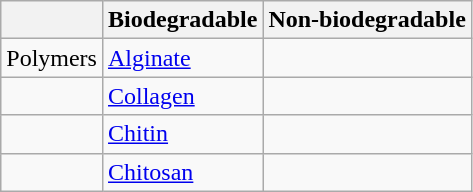<table class="wikitable">
<tr>
<th></th>
<th>Biodegradable</th>
<th>Non-biodegradable</th>
</tr>
<tr>
<td>Polymers</td>
<td><a href='#'>Alginate</a></td>
<td></td>
</tr>
<tr>
<td></td>
<td><a href='#'>Collagen</a></td>
<td></td>
</tr>
<tr>
<td></td>
<td><a href='#'>Chitin</a></td>
<td></td>
</tr>
<tr>
<td></td>
<td><a href='#'>Chitosan</a></td>
<td></td>
</tr>
</table>
